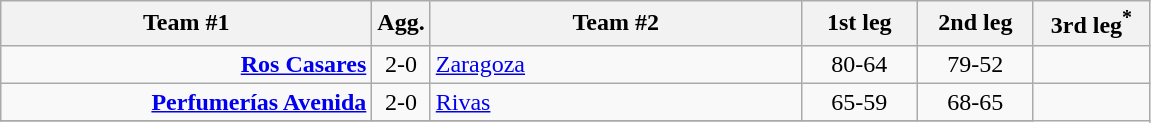<table class=wikitable style="text-align:center">
<tr>
<th width=240>Team #1</th>
<th width=20>Agg.</th>
<th width=240>Team #2</th>
<th width=70>1st leg</th>
<th width=70>2nd leg</th>
<th width=70>3rd leg<sup>*</sup></th>
</tr>
<tr>
<td align=right><strong><a href='#'>Ros Casares</a></strong></td>
<td>2-0</td>
<td align=left><a href='#'>Zaragoza</a></td>
<td>80-64</td>
<td>79-52</td>
<td></td>
</tr>
<tr>
<td align=right><strong><a href='#'>Perfumerías Avenida</a></strong></td>
<td>2-0</td>
<td align=left><a href='#'>Rivas</a></td>
<td>65-59</td>
<td>68-65</td>
</tr>
<tr>
</tr>
</table>
